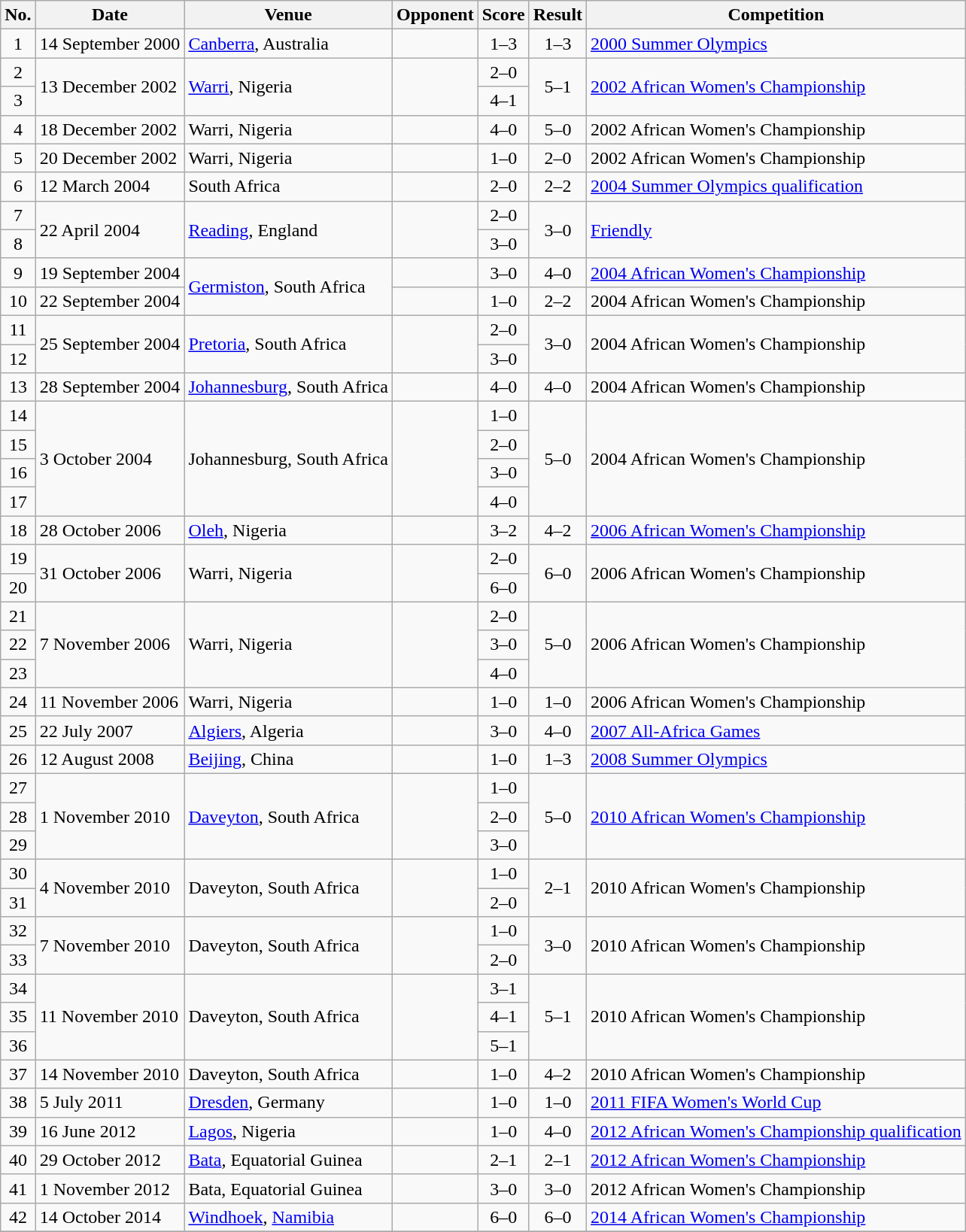<table class="wikitable sortable">
<tr>
<th scope="col">No.</th>
<th scope="col">Date</th>
<th scope="col">Venue</th>
<th scope="col">Opponent</th>
<th scope="col">Score</th>
<th scope="col">Result</th>
<th scope="col">Competition</th>
</tr>
<tr>
<td style="text-align:center">1</td>
<td>14 September 2000</td>
<td><a href='#'>Canberra</a>, Australia</td>
<td></td>
<td style="text-align:center">1–3</td>
<td style="text-align:center">1–3</td>
<td><a href='#'>2000 Summer Olympics</a></td>
</tr>
<tr>
<td style="text-align:center">2</td>
<td rowspan="2">13 December 2002</td>
<td rowspan="2"><a href='#'>Warri</a>, Nigeria</td>
<td rowspan="2"></td>
<td style="text-align:center">2–0</td>
<td rowspan=2 style="text-align:center">5–1</td>
<td rowspan="2"><a href='#'>2002 African Women's Championship</a></td>
</tr>
<tr>
<td style="text-align:center">3</td>
<td style="text-align:center">4–1</td>
</tr>
<tr>
<td style="text-align:center">4</td>
<td>18 December 2002</td>
<td>Warri, Nigeria</td>
<td></td>
<td style="text-align:center">4–0</td>
<td style="text-align:center">5–0</td>
<td>2002 African Women's Championship</td>
</tr>
<tr>
<td style="text-align:center">5</td>
<td>20 December 2002</td>
<td>Warri, Nigeria</td>
<td></td>
<td style="text-align:center">1–0</td>
<td style="text-align:center">2–0</td>
<td>2002 African Women's Championship</td>
</tr>
<tr>
<td style="text-align:center">6</td>
<td>12 March 2004</td>
<td>South Africa</td>
<td></td>
<td style="text-align:center">2–0</td>
<td style="text-align:center">2–2</td>
<td><a href='#'>2004 Summer Olympics qualification</a></td>
</tr>
<tr>
<td style="text-align:center">7</td>
<td rowspan="2">22 April 2004</td>
<td rowspan="2"><a href='#'>Reading</a>, England</td>
<td rowspan="2"></td>
<td style="text-align:center">2–0</td>
<td rowspan="2" style="text-align:center">3–0</td>
<td rowspan="2"><a href='#'>Friendly</a></td>
</tr>
<tr>
<td style="text-align:center">8</td>
<td style="text-align:center">3–0</td>
</tr>
<tr>
<td style="text-align:center">9</td>
<td>19 September 2004</td>
<td rowspan="2"><a href='#'>Germiston</a>, South Africa</td>
<td></td>
<td style="text-align:center">3–0</td>
<td style="text-align:center">4–0</td>
<td><a href='#'>2004 African Women's Championship</a></td>
</tr>
<tr>
<td style="text-align:center">10</td>
<td>22 September 2004</td>
<td></td>
<td style="text-align:center">1–0</td>
<td style="text-align:center">2–2</td>
<td>2004 African Women's Championship</td>
</tr>
<tr>
<td style="text-align:center">11</td>
<td rowspan="2">25 September 2004</td>
<td rowspan="2"><a href='#'>Pretoria</a>, South Africa</td>
<td rowspan="2"></td>
<td style="text-align:center">2–0</td>
<td rowspan="2" style="text-align:center">3–0</td>
<td rowspan="2">2004 African Women's Championship</td>
</tr>
<tr>
<td style="text-align:center">12</td>
<td style="text-align:center">3–0</td>
</tr>
<tr>
<td style="text-align:center">13</td>
<td>28 September 2004</td>
<td><a href='#'>Johannesburg</a>, South Africa</td>
<td></td>
<td style="text-align:center">4–0</td>
<td style="text-align:center">4–0</td>
<td>2004 African Women's Championship</td>
</tr>
<tr>
<td style="text-align:center">14</td>
<td rowspan="4">3 October 2004</td>
<td rowspan="4">Johannesburg, South Africa</td>
<td rowspan="4"></td>
<td style="text-align:center">1–0</td>
<td rowspan=4 style="text-align:center">5–0</td>
<td rowspan="4">2004 African Women's Championship</td>
</tr>
<tr>
<td style="text-align:center">15</td>
<td style="text-align:center">2–0</td>
</tr>
<tr>
<td style="text-align:center">16</td>
<td style="text-align:center">3–0</td>
</tr>
<tr>
<td style="text-align:center">17</td>
<td style="text-align:center">4–0</td>
</tr>
<tr>
<td style="text-align:center">18</td>
<td>28 October 2006</td>
<td><a href='#'>Oleh</a>, Nigeria</td>
<td></td>
<td style="text-align:center">3–2</td>
<td style="text-align:center">4–2</td>
<td><a href='#'>2006 African Women's Championship</a></td>
</tr>
<tr>
<td style="text-align:center">19</td>
<td rowspan="2">31 October 2006</td>
<td rowspan="2">Warri, Nigeria</td>
<td rowspan="2"></td>
<td style="text-align:center">2–0</td>
<td rowspan=2 style="text-align:center">6–0</td>
<td rowspan="2">2006 African Women's Championship</td>
</tr>
<tr>
<td style="text-align:center">20</td>
<td style="text-align:center">6–0</td>
</tr>
<tr>
<td style="text-align:center">21</td>
<td rowspan="3">7 November 2006</td>
<td rowspan="3">Warri, Nigeria</td>
<td rowspan="3"></td>
<td style="text-align:center">2–0</td>
<td rowspan=3 style="text-align:center">5–0</td>
<td rowspan="3">2006 African Women's Championship</td>
</tr>
<tr>
<td style="text-align:center">22</td>
<td style="text-align:center">3–0</td>
</tr>
<tr>
<td style="text-align:center">23</td>
<td style="text-align:center">4–0</td>
</tr>
<tr>
<td style="text-align:center">24</td>
<td>11 November 2006</td>
<td>Warri, Nigeria</td>
<td></td>
<td style="text-align:center">1–0</td>
<td style="text-align:center">1–0</td>
<td>2006 African Women's Championship</td>
</tr>
<tr>
<td style="text-align:center">25</td>
<td>22 July 2007</td>
<td><a href='#'>Algiers</a>, Algeria</td>
<td></td>
<td style="text-align:center">3–0</td>
<td style="text-align:center">4–0</td>
<td><a href='#'>2007 All-Africa Games</a></td>
</tr>
<tr>
<td style="text-align:center">26</td>
<td>12 August 2008</td>
<td><a href='#'>Beijing</a>, China</td>
<td></td>
<td style="text-align:center">1–0</td>
<td style="text-align:center">1–3</td>
<td><a href='#'>2008 Summer Olympics</a></td>
</tr>
<tr>
<td style="text-align:center">27</td>
<td rowspan="3">1 November 2010</td>
<td rowspan="3"><a href='#'>Daveyton</a>, South Africa</td>
<td rowspan="3"></td>
<td style="text-align:center">1–0</td>
<td rowspan="3" style="text-align:center">5–0</td>
<td rowspan="3"><a href='#'>2010 African Women's Championship</a></td>
</tr>
<tr>
<td style="text-align:center">28</td>
<td style="text-align:center">2–0</td>
</tr>
<tr>
<td style="text-align:center">29</td>
<td style="text-align:center">3–0</td>
</tr>
<tr>
<td style="text-align:center">30</td>
<td rowspan="2">4 November 2010</td>
<td rowspan="2">Daveyton, South Africa</td>
<td rowspan="2"></td>
<td style="text-align:center">1–0</td>
<td rowspan="2" style="text-align:center">2–1</td>
<td rowspan="2">2010 African Women's Championship</td>
</tr>
<tr>
<td style="text-align:center">31</td>
<td style="text-align:center">2–0</td>
</tr>
<tr>
<td style="text-align:center">32</td>
<td rowspan="2">7 November 2010</td>
<td rowspan="2">Daveyton, South Africa</td>
<td rowspan="2"></td>
<td style="text-align:center">1–0</td>
<td rowspan="2" style="text-align:center">3–0</td>
<td rowspan="2">2010 African Women's Championship</td>
</tr>
<tr>
<td style="text-align:center">33</td>
<td style="text-align:center">2–0</td>
</tr>
<tr>
<td style="text-align:center">34</td>
<td rowspan="3">11 November 2010</td>
<td rowspan="3">Daveyton, South Africa</td>
<td rowspan="3"></td>
<td style="text-align:center">3–1</td>
<td rowspan="3" style="text-align:center">5–1</td>
<td rowspan="3">2010 African Women's Championship</td>
</tr>
<tr>
<td style="text-align:center">35</td>
<td style="text-align:center">4–1</td>
</tr>
<tr>
<td style="text-align:center">36</td>
<td style="text-align:center">5–1</td>
</tr>
<tr>
<td style="text-align:center">37</td>
<td>14 November 2010</td>
<td>Daveyton, South Africa</td>
<td></td>
<td style="text-align:center">1–0</td>
<td style="text-align:center">4–2</td>
<td>2010 African Women's Championship</td>
</tr>
<tr>
<td style="text-align:center">38</td>
<td>5 July 2011</td>
<td><a href='#'>Dresden</a>, Germany</td>
<td></td>
<td style="text-align:center">1–0</td>
<td style="text-align:center">1–0</td>
<td><a href='#'>2011 FIFA Women's World Cup</a></td>
</tr>
<tr>
<td style="text-align:center">39</td>
<td>16 June 2012</td>
<td><a href='#'>Lagos</a>, Nigeria</td>
<td></td>
<td style="text-align:center">1–0</td>
<td style="text-align:center">4–0</td>
<td><a href='#'>2012 African Women's Championship qualification</a></td>
</tr>
<tr>
<td style="text-align:center">40</td>
<td>29 October 2012</td>
<td><a href='#'>Bata</a>, Equatorial Guinea</td>
<td></td>
<td style="text-align:center">2–1</td>
<td style="text-align:center">2–1</td>
<td><a href='#'>2012 African Women's Championship</a></td>
</tr>
<tr>
<td style="text-align:center">41</td>
<td>1 November 2012</td>
<td>Bata, Equatorial Guinea</td>
<td></td>
<td style="text-align:center">3–0</td>
<td style="text-align:center">3–0</td>
<td>2012 African Women's Championship</td>
</tr>
<tr>
<td style="text-align:center">42</td>
<td>14 October 2014</td>
<td><a href='#'>Windhoek</a>, <a href='#'>Namibia</a></td>
<td></td>
<td style="text-align:center">6–0</td>
<td style="text-align:center">6–0</td>
<td><a href='#'>2014 African Women's Championship</a></td>
</tr>
<tr>
</tr>
</table>
